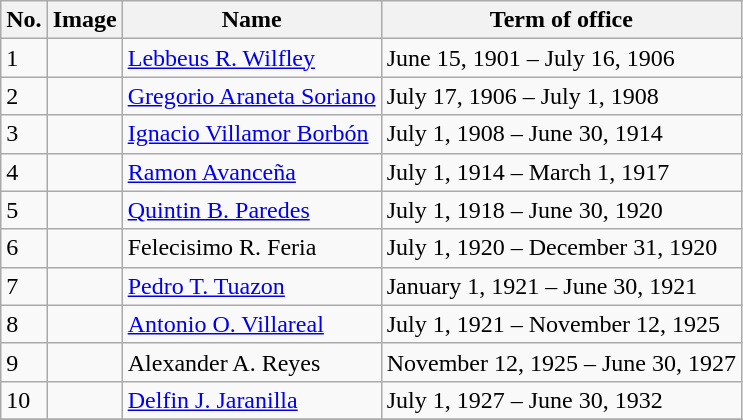<table class=wikitable>
<tr>
<th>No.</th>
<th>Image</th>
<th>Name</th>
<th>Term of office</th>
</tr>
<tr>
<td>1</td>
<td></td>
<td><a href='#'>Lebbeus R. Wilfley</a></td>
<td>June 15, 1901 – July 16, 1906</td>
</tr>
<tr>
<td>2</td>
<td></td>
<td><a href='#'>Gregorio Araneta Soriano</a></td>
<td>July 17, 1906 – July 1, 1908</td>
</tr>
<tr>
<td>3</td>
<td></td>
<td><a href='#'>Ignacio Villamor Borbón</a></td>
<td>July 1, 1908 – June 30, 1914</td>
</tr>
<tr>
<td>4</td>
<td></td>
<td><a href='#'>Ramon Avanceña</a></td>
<td>July 1, 1914 – March 1, 1917</td>
</tr>
<tr>
<td>5</td>
<td></td>
<td><a href='#'>Quintin B. Paredes</a></td>
<td>July 1, 1918 – June 30, 1920</td>
</tr>
<tr>
<td>6</td>
<td></td>
<td>Felecisimo R. Feria</td>
<td>July 1, 1920 – December 31, 1920</td>
</tr>
<tr>
<td>7</td>
<td></td>
<td><a href='#'>Pedro T. Tuazon</a></td>
<td>January 1, 1921 – June 30, 1921</td>
</tr>
<tr>
<td>8</td>
<td></td>
<td><a href='#'>Antonio O. Villareal</a></td>
<td>July 1, 1921 – November 12, 1925</td>
</tr>
<tr>
<td>9</td>
<td></td>
<td>Alexander A. Reyes</td>
<td>November 12, 1925 – June 30, 1927</td>
</tr>
<tr>
<td>10</td>
<td></td>
<td><a href='#'>Delfin J. Jaranilla</a></td>
<td>July 1, 1927 – June 30, 1932</td>
</tr>
<tr>
</tr>
</table>
